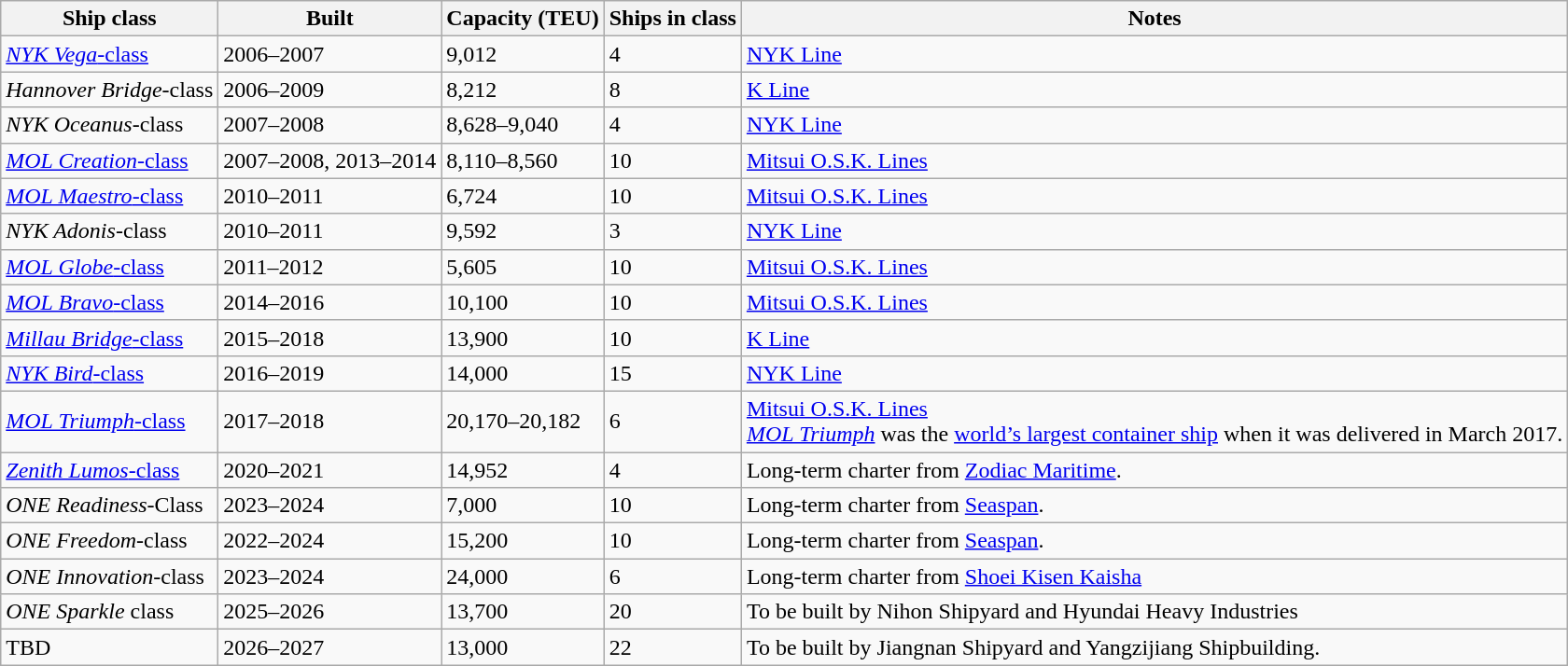<table class="wikitable">
<tr>
<th>Ship class</th>
<th>Built</th>
<th>Capacity (TEU)</th>
<th>Ships in class</th>
<th>Notes</th>
</tr>
<tr>
<td><a href='#'><em>NYK Vega</em>-class</a></td>
<td>2006–2007</td>
<td>9,012</td>
<td>4</td>
<td><a href='#'>NYK Line</a></td>
</tr>
<tr>
<td><em>Hannover Bridge</em>-class</td>
<td>2006–2009</td>
<td>8,212</td>
<td>8</td>
<td><a href='#'>K Line</a></td>
</tr>
<tr>
<td><em>NYK Oceanus</em>-class</td>
<td>2007–2008</td>
<td>8,628–9,040</td>
<td>4</td>
<td><a href='#'>NYK Line</a></td>
</tr>
<tr>
<td><a href='#'><em>MOL Creation</em>-class</a></td>
<td>2007–2008, 2013–2014</td>
<td>8,110–8,560</td>
<td>10</td>
<td><a href='#'>Mitsui O.S.K. Lines</a></td>
</tr>
<tr>
<td><a href='#'><em>MOL Maestro</em>-class</a></td>
<td>2010–2011</td>
<td>6,724</td>
<td>10</td>
<td><a href='#'>Mitsui O.S.K. Lines</a></td>
</tr>
<tr>
<td><em>NYK Adonis</em>-class</td>
<td>2010–2011</td>
<td>9,592</td>
<td>3</td>
<td><a href='#'>NYK Line</a></td>
</tr>
<tr>
<td><a href='#'><em>MOL Globe</em>-class</a></td>
<td>2011–2012</td>
<td>5,605</td>
<td>10</td>
<td><a href='#'>Mitsui O.S.K. Lines</a></td>
</tr>
<tr>
<td><a href='#'><em>MOL Bravo</em>-class</a></td>
<td>2014–2016</td>
<td>10,100</td>
<td>10</td>
<td><a href='#'>Mitsui O.S.K. Lines</a></td>
</tr>
<tr>
<td><a href='#'><em>Millau Bridge</em>-class</a></td>
<td>2015–2018</td>
<td>13,900</td>
<td>10</td>
<td><a href='#'>K Line</a></td>
</tr>
<tr>
<td><a href='#'><em>NYK Bird</em>-class</a></td>
<td>2016–2019</td>
<td>14,000</td>
<td>15</td>
<td><a href='#'>NYK Line</a></td>
</tr>
<tr>
<td><a href='#'><em>MOL Triumph</em>-class</a></td>
<td>2017–2018</td>
<td>20,170–20,182</td>
<td>6</td>
<td><a href='#'>Mitsui O.S.K. Lines</a><br><em><a href='#'>MOL Triumph</a></em> was the <a href='#'>world’s largest container ship</a> when it was delivered in March 2017.</td>
</tr>
<tr>
<td><a href='#'><em>Zenith Lumos</em>-class</a></td>
<td>2020–2021</td>
<td>14,952</td>
<td>4</td>
<td>Long-term charter from <a href='#'>Zodiac Maritime</a>.</td>
</tr>
<tr>
<td Readiness-Class><em>ONE Readiness</em>-Class</td>
<td>2023–2024</td>
<td>7,000</td>
<td>10</td>
<td>Long-term charter from <a href='#'>Seaspan</a>.</td>
</tr>
<tr>
<td Freedom-class container ship><em>ONE Freedom</em>-class</td>
<td>2022–2024</td>
<td>15,200</td>
<td>10</td>
<td>Long-term charter from <a href='#'>Seaspan</a>.</td>
</tr>
<tr>
<td Innovation-class container Ship><em>ONE Innovation</em>-class</td>
<td>2023–2024</td>
<td>24,000</td>
<td>6</td>
<td>Long-term charter from <a href='#'>Shoei Kisen Kaisha</a></td>
</tr>
<tr>
<td Sparkle class container Ship><em>ONE Sparkle</em> class</td>
<td>2025–2026</td>
<td>13,700</td>
<td>20</td>
<td>To be built by Nihon Shipyard and Hyundai Heavy Industries</td>
</tr>
<tr>
<td>TBD</td>
<td>2026–2027</td>
<td>13,000</td>
<td>22</td>
<td>To be built by Jiangnan Shipyard and Yangzijiang Shipbuilding.</td>
</tr>
</table>
